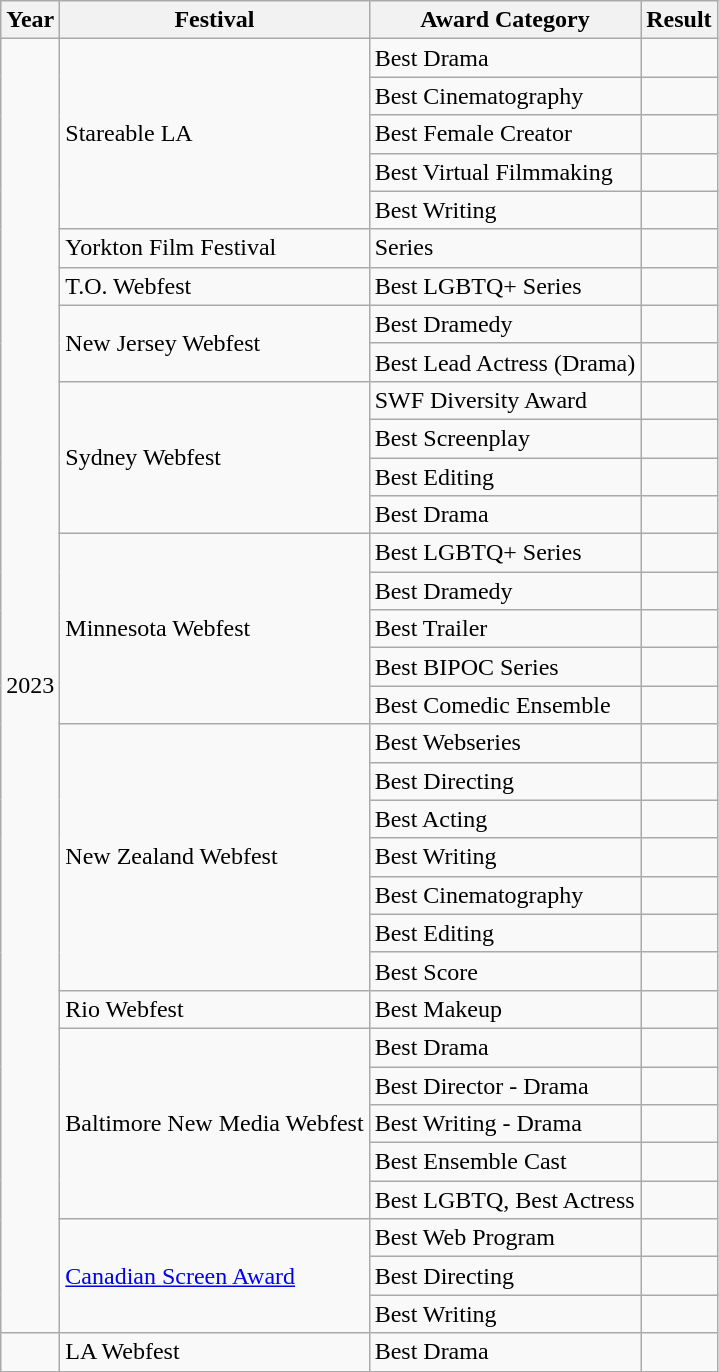<table class="wikitable">
<tr>
<th>Year</th>
<th>Festival</th>
<th>Award Category</th>
<th>Result</th>
</tr>
<tr>
<td rowspan="34">2023</td>
<td rowspan="5">Stareable LA</td>
<td>Best Drama</td>
<td></td>
</tr>
<tr>
<td>Best Cinematography</td>
<td></td>
</tr>
<tr>
<td>Best Female Creator</td>
<td></td>
</tr>
<tr>
<td>Best Virtual Filmmaking</td>
<td></td>
</tr>
<tr>
<td>Best Writing</td>
<td></td>
</tr>
<tr>
<td>Yorkton Film Festival</td>
<td>Series</td>
<td></td>
</tr>
<tr>
<td>T.O. Webfest</td>
<td>Best LGBTQ+ Series</td>
<td></td>
</tr>
<tr>
<td rowspan="2">New Jersey Webfest</td>
<td>Best Dramedy</td>
<td></td>
</tr>
<tr>
<td>Best Lead Actress (Drama)</td>
<td></td>
</tr>
<tr>
<td rowspan="4">Sydney Webfest</td>
<td>SWF Diversity Award</td>
<td></td>
</tr>
<tr>
<td>Best Screenplay</td>
<td></td>
</tr>
<tr>
<td>Best Editing</td>
<td></td>
</tr>
<tr>
<td>Best Drama</td>
<td></td>
</tr>
<tr>
<td rowspan="5">Minnesota Webfest</td>
<td>Best LGBTQ+ Series</td>
<td></td>
</tr>
<tr>
<td>Best Dramedy</td>
<td></td>
</tr>
<tr>
<td>Best Trailer</td>
<td></td>
</tr>
<tr>
<td>Best BIPOC Series</td>
<td></td>
</tr>
<tr>
<td>Best Comedic Ensemble</td>
<td></td>
</tr>
<tr>
<td rowspan="7">New Zealand Webfest</td>
<td>Best Webseries</td>
<td></td>
</tr>
<tr>
<td>Best Directing</td>
<td></td>
</tr>
<tr>
<td>Best Acting</td>
<td></td>
</tr>
<tr>
<td>Best Writing</td>
<td></td>
</tr>
<tr>
<td>Best Cinematography</td>
<td></td>
</tr>
<tr>
<td>Best Editing</td>
<td></td>
</tr>
<tr>
<td>Best Score</td>
<td></td>
</tr>
<tr>
<td>Rio Webfest</td>
<td>Best Makeup</td>
<td></td>
</tr>
<tr>
<td rowspan="5">Baltimore New Media Webfest</td>
<td>Best Drama</td>
<td></td>
</tr>
<tr>
<td>Best Director - Drama</td>
<td></td>
</tr>
<tr>
<td>Best Writing - Drama</td>
<td></td>
</tr>
<tr>
<td>Best Ensemble Cast</td>
<td></td>
</tr>
<tr>
<td>Best LGBTQ, Best Actress</td>
<td></td>
</tr>
<tr>
<td rowspan="3"><a href='#'>Canadian Screen Award</a></td>
<td>Best Web Program</td>
<td></td>
</tr>
<tr>
<td>Best Directing</td>
<td></td>
</tr>
<tr>
<td>Best Writing</td>
<td></td>
</tr>
<tr>
<td></td>
<td>LA Webfest </td>
<td>Best Drama</td>
<td></td>
</tr>
</table>
